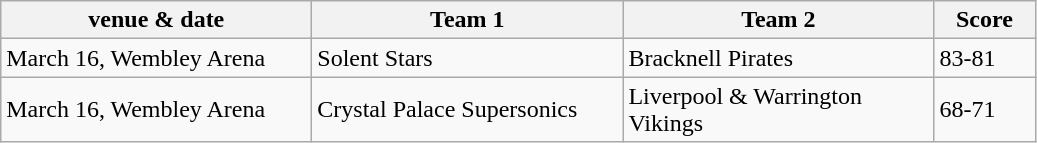<table class="wikitable" style="font-size: 100%">
<tr>
<th width=200>venue & date</th>
<th width=200>Team 1</th>
<th width=200>Team 2</th>
<th width=60>Score</th>
</tr>
<tr>
<td>March 16, Wembley Arena</td>
<td>Solent Stars</td>
<td>Bracknell Pirates</td>
<td>83-81</td>
</tr>
<tr>
<td>March 16, Wembley Arena</td>
<td>Crystal Palace Supersonics</td>
<td>Liverpool & Warrington Vikings</td>
<td>68-71</td>
</tr>
</table>
